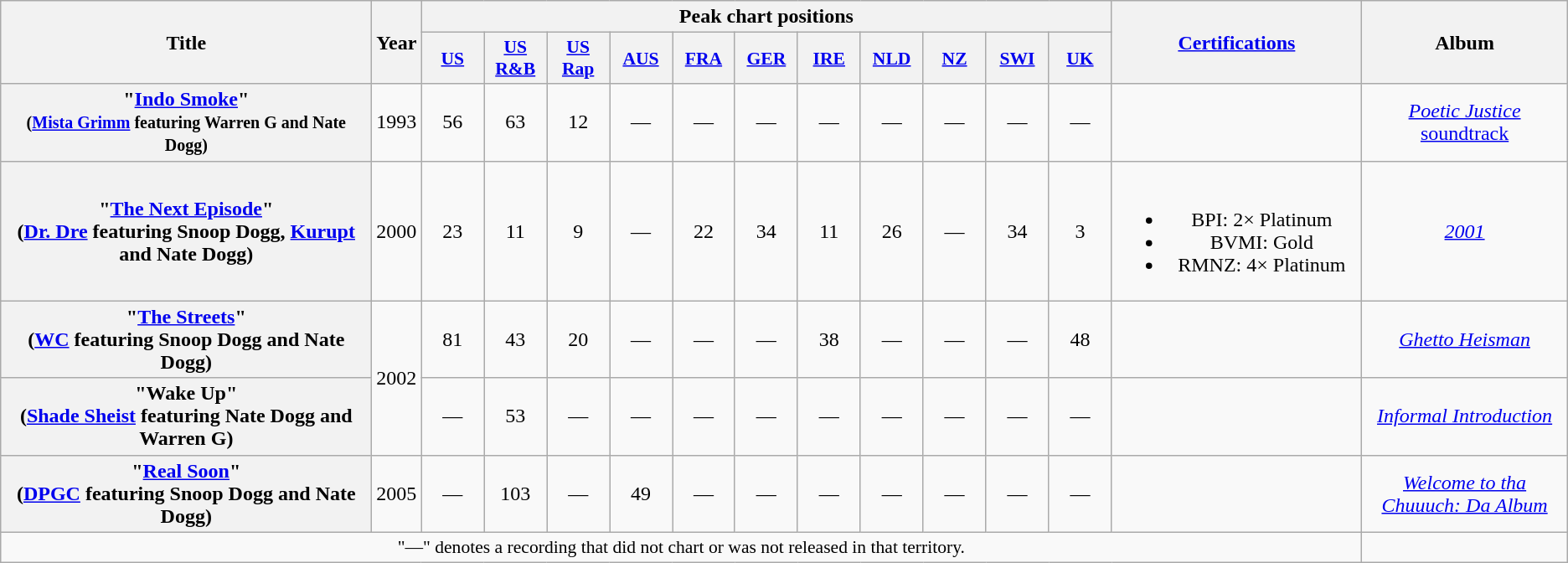<table class="wikitable plainrowheaders" style="text-align:center;">
<tr>
<th scope="col" rowspan="2" style="width:18em;">Title</th>
<th scope="col" rowspan="2">Year</th>
<th scope="col" colspan="11">Peak chart positions</th>
<th scope="col" rowspan="2" style="width:12em;"><a href='#'>Certifications</a></th>
<th scope="col" rowspan="2">Album</th>
</tr>
<tr>
<th scope="col" style="width:3em;font-size:90%;"><a href='#'>US</a><br></th>
<th scope="col" style="width:3em;font-size:90%;"><a href='#'>US<br>R&B</a><br></th>
<th scope="col" style="width:3em;font-size:90%;"><a href='#'>US<br>Rap</a><br></th>
<th scope="col" style="width:3em;font-size:90%;"><a href='#'>AUS</a><br></th>
<th scope="col" style="width:3em;font-size:90%;"><a href='#'>FRA</a><br></th>
<th scope="col" style="width:3em;font-size:90%;"><a href='#'>GER</a><br></th>
<th scope="col" style="width:3em;font-size:90%;"><a href='#'>IRE</a></th>
<th scope="col" style="width:3em;font-size:90%;"><a href='#'>NLD</a><br></th>
<th scope="col" style="width:3em;font-size:90%;"><a href='#'>NZ</a><br></th>
<th scope="col" style="width:3em;font-size:90%;"><a href='#'>SWI</a><br></th>
<th scope="col" style="width:3em;font-size:90%;"><a href='#'>UK</a><br></th>
</tr>
<tr>
<th scope="row">"<a href='#'>Indo Smoke</a>"<br><small>(<a href='#'>Mista Grimm</a> featuring Warren G and Nate Dogg)</small></th>
<td>1993</td>
<td>56</td>
<td>63</td>
<td>12</td>
<td>—</td>
<td>—</td>
<td>—</td>
<td>—</td>
<td>—</td>
<td>—</td>
<td>—</td>
<td>—</td>
<td></td>
<td><a href='#'><em>Poetic Justice</em> soundtrack</a></td>
</tr>
<tr>
<th scope="row">"<a href='#'>The Next Episode</a>"<br><span>(<a href='#'>Dr. Dre</a> featuring Snoop Dogg, <a href='#'>Kurupt</a> and Nate Dogg)</span></th>
<td rowspan="1">2000</td>
<td>23</td>
<td>11</td>
<td>9</td>
<td>—</td>
<td>22</td>
<td>34</td>
<td>11</td>
<td>26</td>
<td>—</td>
<td>34</td>
<td>3</td>
<td><br><ul><li>BPI: 2× Platinum</li><li>BVMI: Gold</li><li>RMNZ: 4× Platinum</li></ul></td>
<td><em><a href='#'>2001</a></em></td>
</tr>
<tr>
<th scope="row">"<a href='#'>The Streets</a>"<br><span>(<a href='#'>WC</a> featuring Snoop Dogg and Nate Dogg)</span></th>
<td rowspan="2">2002</td>
<td>81</td>
<td>43</td>
<td>20</td>
<td>—</td>
<td>—</td>
<td>—</td>
<td>38</td>
<td>—</td>
<td>—</td>
<td>—</td>
<td>48</td>
<td></td>
<td><em><a href='#'>Ghetto Heisman</a></em></td>
</tr>
<tr>
<th scope="row">"Wake Up"<br><span>(<a href='#'>Shade Sheist</a> featuring Nate Dogg and Warren G)</span></th>
<td>—</td>
<td>53</td>
<td>—</td>
<td>—</td>
<td>—</td>
<td>—</td>
<td>—</td>
<td>—</td>
<td>—</td>
<td>—</td>
<td>—</td>
<td></td>
<td><em><a href='#'>Informal Introduction</a></em></td>
</tr>
<tr>
<th scope="row">"<a href='#'>Real Soon</a>"<br><span>(<a href='#'>DPGC</a> featuring Snoop Dogg and Nate Dogg)</span></th>
<td rowspan="1">2005</td>
<td>—</td>
<td>103</td>
<td>—</td>
<td>49</td>
<td>—</td>
<td>—</td>
<td>—</td>
<td>—</td>
<td>—</td>
<td>—</td>
<td>—</td>
<td></td>
<td><em><a href='#'>Welcome to tha Chuuuch: Da Album</a></em></td>
</tr>
<tr>
<td colspan="14" style="font-size:90%">"—" denotes a recording that did not chart or was not released in that territory.</td>
</tr>
</table>
